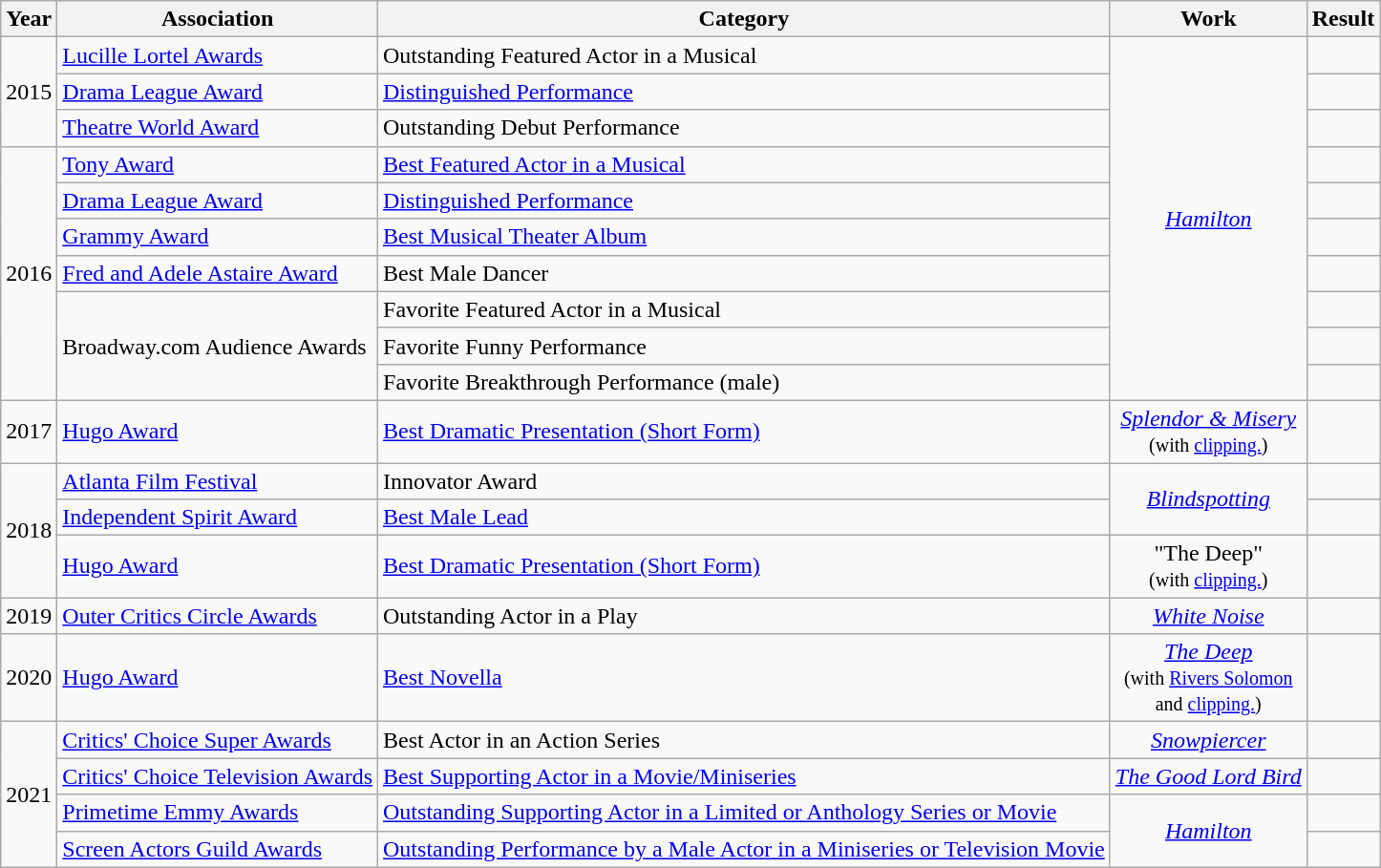<table class="wikitable sortable">
<tr>
<th>Year</th>
<th>Association</th>
<th>Category</th>
<th>Work</th>
<th>Result</th>
</tr>
<tr>
<td rowspan=3 align=center>2015</td>
<td><a href='#'>Lucille Lortel Awards</a></td>
<td>Outstanding Featured Actor in a Musical</td>
<td rowspan=10 align=center><em><a href='#'>Hamilton</a></em></td>
<td></td>
</tr>
<tr>
<td><a href='#'>Drama League Award</a></td>
<td><a href='#'>Distinguished Performance</a></td>
<td></td>
</tr>
<tr>
<td><a href='#'>Theatre World Award</a></td>
<td>Outstanding Debut Performance</td>
<td></td>
</tr>
<tr>
<td rowspan=7 align=center>2016</td>
<td><a href='#'>Tony Award</a></td>
<td><a href='#'>Best Featured Actor in a Musical</a></td>
<td></td>
</tr>
<tr>
<td><a href='#'>Drama League Award</a></td>
<td><a href='#'>Distinguished Performance</a></td>
<td></td>
</tr>
<tr>
<td><a href='#'>Grammy Award</a></td>
<td><a href='#'>Best Musical Theater Album</a></td>
<td></td>
</tr>
<tr>
<td><a href='#'>Fred and Adele Astaire Award</a></td>
<td>Best Male Dancer</td>
<td></td>
</tr>
<tr>
<td rowspan="3">Broadway.com Audience Awards</td>
<td>Favorite Featured Actor in a Musical</td>
<td></td>
</tr>
<tr>
<td>Favorite Funny Performance</td>
<td></td>
</tr>
<tr>
<td>Favorite Breakthrough Performance (male)</td>
<td></td>
</tr>
<tr>
<td align=center>2017</td>
<td><a href='#'>Hugo Award</a></td>
<td><a href='#'>Best Dramatic Presentation (Short Form)</a></td>
<td align=center><em><a href='#'>Splendor & Misery</a></em><br><small>(with <a href='#'>clipping.</a>)</small></td>
<td></td>
</tr>
<tr>
<td rowspan="3" align=center>2018</td>
<td><a href='#'>Atlanta Film Festival</a></td>
<td>Innovator Award</td>
<td rowspan="2" align=center><em><a href='#'>Blindspotting</a></em></td>
<td></td>
</tr>
<tr>
<td><a href='#'>Independent Spirit Award</a></td>
<td><a href='#'>Best Male Lead</a></td>
<td></td>
</tr>
<tr>
<td><a href='#'>Hugo Award</a></td>
<td><a href='#'>Best Dramatic Presentation (Short Form)</a></td>
<td align=center>"The Deep"<br><small>(with <a href='#'>clipping.</a>)</small></td>
<td></td>
</tr>
<tr>
<td align=center>2019</td>
<td><a href='#'>Outer Critics Circle Awards</a></td>
<td>Outstanding Actor in a Play</td>
<td align=center><em><a href='#'>White Noise</a></em></td>
<td></td>
</tr>
<tr>
<td align=center>2020</td>
<td><a href='#'>Hugo Award</a></td>
<td><a href='#'>Best Novella</a></td>
<td align=center><em><a href='#'>The Deep</a></em><br><small>(with <a href='#'>Rivers Solomon</a><br>and <a href='#'>clipping.</a>)</small></td>
<td></td>
</tr>
<tr>
<td align=center rowspan=4>2021</td>
<td><a href='#'>Critics' Choice Super Awards</a></td>
<td>Best Actor in an Action Series</td>
<td align=center><em><a href='#'>Snowpiercer</a></em></td>
<td></td>
</tr>
<tr>
<td><a href='#'>Critics' Choice Television Awards</a></td>
<td><a href='#'>Best Supporting Actor in a Movie/Miniseries</a></td>
<td align=center><em><a href='#'>The Good Lord Bird</a></em></td>
<td></td>
</tr>
<tr>
<td><a href='#'>Primetime Emmy Awards</a></td>
<td><a href='#'>Outstanding Supporting Actor in a Limited or Anthology Series or Movie</a></td>
<td rowspan=2 align=center><em><a href='#'>Hamilton</a></em></td>
<td></td>
</tr>
<tr>
<td><a href='#'>Screen Actors Guild Awards</a></td>
<td><a href='#'>Outstanding Performance by a Male Actor in a Miniseries or Television Movie</a></td>
<td></td>
</tr>
</table>
